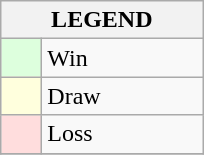<table class="wikitable" border="1">
<tr>
<th colspan="2">LEGEND</th>
</tr>
<tr>
<td style="background:#ddffdd;" width=20> </td>
<td width=100>Win</td>
</tr>
<tr>
<td style="background:#ffffdd"  width=20> </td>
<td width=100>Draw</td>
</tr>
<tr>
<td style="background:#ffdddd;" width=20> </td>
<td width=100>Loss</td>
</tr>
<tr>
</tr>
</table>
